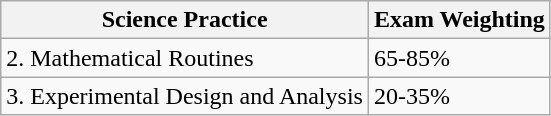<table class="wikitable">
<tr>
<th>Science Practice</th>
<th>Exam Weighting</th>
</tr>
<tr>
<td>2. Mathematical Routines</td>
<td>65-85%</td>
</tr>
<tr>
<td>3. Experimental Design and Analysis</td>
<td>20-35%</td>
</tr>
</table>
